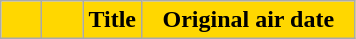<table class=wikitable style="background:#FFFFFF">
<tr>
<th style="background:#FFD700; width:20px"></th>
<th style="background:#FFD700; width:20px"></th>
<th style="background:#FFD700">Title</th>
<th style="background:#FFD700; width:135px">Original air date<br>











</th>
</tr>
</table>
